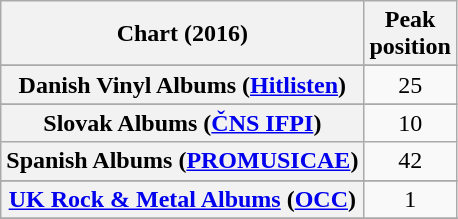<table class="wikitable sortable plainrowheaders" style="text-align:center">
<tr>
<th scope="col">Chart (2016)</th>
<th scope="col">Peak<br>position</th>
</tr>
<tr>
</tr>
<tr>
</tr>
<tr>
</tr>
<tr>
</tr>
<tr>
</tr>
<tr>
</tr>
<tr>
<th scope="row">Danish Vinyl Albums (<a href='#'>Hitlisten</a>)</th>
<td>25</td>
</tr>
<tr>
</tr>
<tr>
</tr>
<tr>
</tr>
<tr>
</tr>
<tr>
</tr>
<tr>
</tr>
<tr>
</tr>
<tr>
</tr>
<tr>
</tr>
<tr>
</tr>
<tr>
</tr>
<tr>
</tr>
<tr>
<th scope="row">Slovak Albums (<a href='#'>ČNS IFPI</a>)</th>
<td>10</td>
</tr>
<tr>
<th scope="row">Spanish Albums (<a href='#'>PROMUSICAE</a>)</th>
<td>42</td>
</tr>
<tr>
</tr>
<tr>
</tr>
<tr>
</tr>
<tr>
<th scope="row"><a href='#'>UK Rock & Metal Albums</a> (<a href='#'>OCC</a>)</th>
<td>1</td>
</tr>
<tr>
</tr>
<tr>
</tr>
<tr>
</tr>
<tr>
</tr>
</table>
